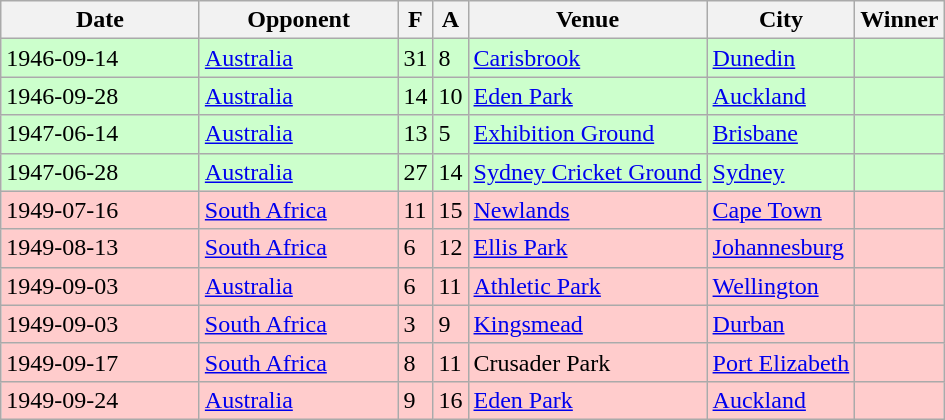<table class="wikitable sortable">
<tr>
<th width="125">Date</th>
<th width="125">Opponent</th>
<th>F</th>
<th>A</th>
<th>Venue</th>
<th>City</th>
<th>Winner</th>
</tr>
<tr bgcolor="#CCFFCC">
<td>1946-09-14</td>
<td><a href='#'>Australia</a></td>
<td>31</td>
<td>8</td>
<td><a href='#'>Carisbrook</a></td>
<td><a href='#'>Dunedin</a></td>
<td></td>
</tr>
<tr bgcolor="#CCFFCC">
<td>1946-09-28</td>
<td><a href='#'>Australia</a></td>
<td>14</td>
<td>10</td>
<td><a href='#'>Eden Park</a></td>
<td><a href='#'>Auckland</a></td>
<td></td>
</tr>
<tr bgcolor="#CCFFCC">
<td>1947-06-14</td>
<td><a href='#'>Australia</a></td>
<td>13</td>
<td>5</td>
<td><a href='#'>Exhibition Ground</a></td>
<td><a href='#'>Brisbane</a></td>
<td></td>
</tr>
<tr bgcolor="#CCFFCC">
<td>1947-06-28</td>
<td><a href='#'>Australia</a></td>
<td>27</td>
<td>14</td>
<td><a href='#'>Sydney Cricket Ground</a></td>
<td><a href='#'>Sydney</a></td>
<td></td>
</tr>
<tr bgcolor="#FFCCCC">
<td>1949-07-16</td>
<td><a href='#'>South Africa</a></td>
<td>11</td>
<td>15</td>
<td><a href='#'>Newlands</a></td>
<td><a href='#'>Cape Town</a></td>
<td></td>
</tr>
<tr bgcolor="#FFCCCC">
<td>1949-08-13</td>
<td><a href='#'>South Africa</a></td>
<td>6</td>
<td>12</td>
<td><a href='#'>Ellis Park</a></td>
<td><a href='#'>Johannesburg</a></td>
<td></td>
</tr>
<tr bgcolor="#FFCCCC">
<td>1949-09-03</td>
<td><a href='#'>Australia</a></td>
<td>6</td>
<td>11</td>
<td><a href='#'>Athletic Park</a></td>
<td><a href='#'>Wellington</a></td>
<td></td>
</tr>
<tr bgcolor="#FFCCCC">
<td>1949-09-03</td>
<td><a href='#'>South Africa</a></td>
<td>3</td>
<td>9</td>
<td><a href='#'>Kingsmead</a></td>
<td><a href='#'>Durban</a></td>
<td></td>
</tr>
<tr bgcolor="#FFCCCC">
<td>1949-09-17</td>
<td><a href='#'>South Africa</a></td>
<td>8</td>
<td>11</td>
<td>Crusader Park</td>
<td><a href='#'>Port Elizabeth</a></td>
<td></td>
</tr>
<tr bgcolor="#FFCCCC">
<td>1949-09-24</td>
<td><a href='#'>Australia</a></td>
<td>9</td>
<td>16</td>
<td><a href='#'>Eden Park</a></td>
<td><a href='#'>Auckland</a></td>
<td></td>
</tr>
</table>
